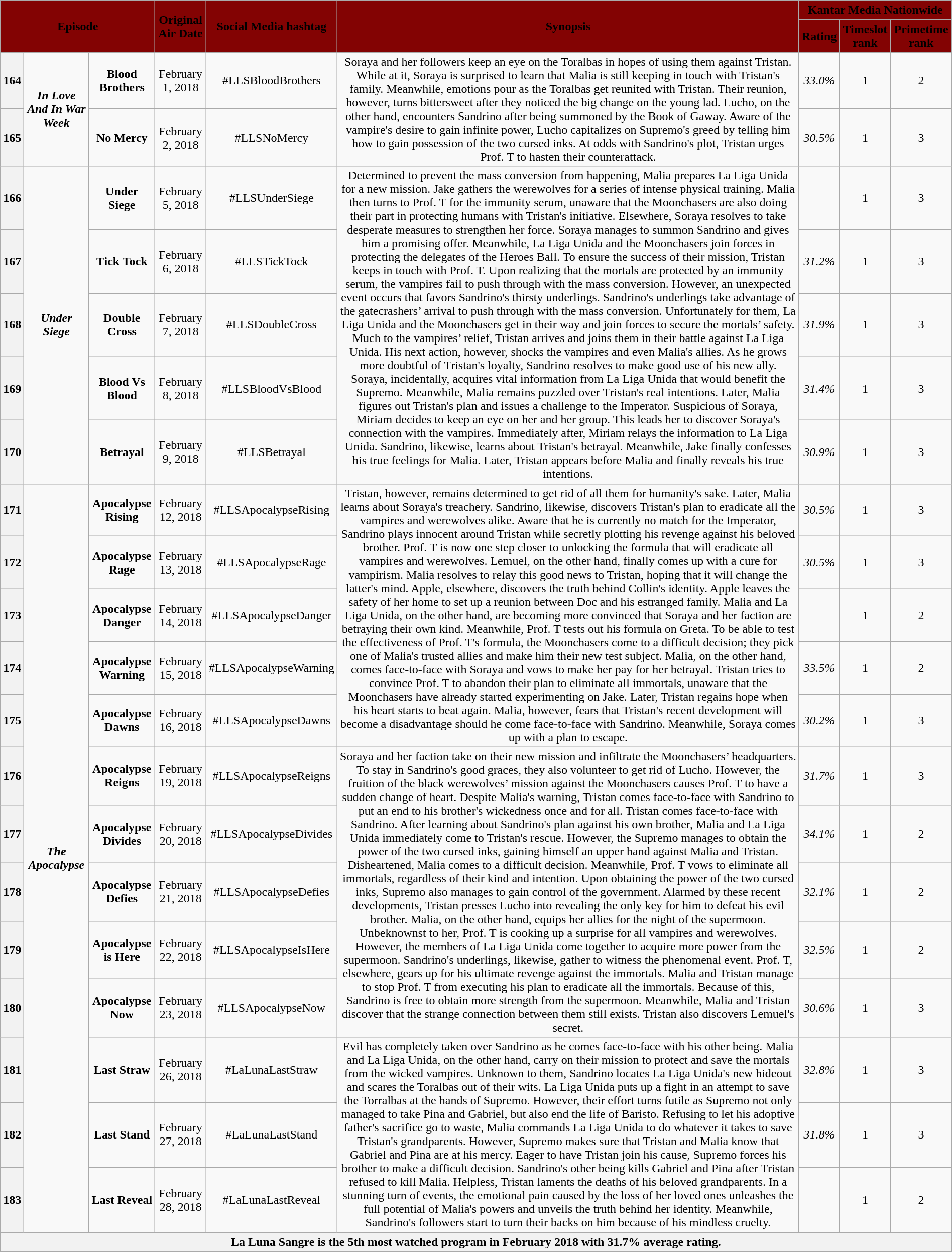<table class="wikitable" style="text-align:center; font-size:100%; line-height:18px;"  width="100%">
<tr>
<th style="background-color:#830303; color:#000000;" colspan="3" rowspan="2">Episode</th>
<th style="background-color:#830303; color:#000000;" rowspan="2">Original Air Date</th>
<th style="background-color:#830303; color:#000000;" rowspan="2">Social Media hashtag</th>
<th style="background-color:#830303; color:#000000;" rowspan="2">Synopsis</th>
<th style="background-color:#830303; color:#000000;" colspan="3">Kantar Media Nationwide</th>
</tr>
<tr>
<th style="background-color:#830303; color:#000000;">Rating</th>
<th style="background-color:#830303; color:#000000;">Timeslot rank</th>
<th style="background-color:#830303; color:#000000;">Primetime rank</th>
</tr>
<tr>
<th>164</th>
<td rowspan="2"><strong><em>In Love And In War Week</em></strong></td>
<td><strong>Blood Brothers</strong></td>
<td>February 1, 2018</td>
<td>#LLSBloodBrothers</td>
<td rowspan="2">Soraya and her followers keep an eye on the Toralbas in hopes of using them against Tristan. While at it, Soraya is surprised to learn that Malia is still keeping in touch with Tristan's family. Meanwhile, emotions pour as the Toralbas get reunited with Tristan. Their reunion, however, turns bittersweet after they noticed the big change on the young lad. Lucho, on the other hand, encounters Sandrino after being summoned by the Book of Gaway. Aware of the vampire's desire to gain infinite power, Lucho capitalizes on Supremo's greed by telling him how to gain possession of the two cursed inks. At odds with Sandrino's plot, Tristan urges Prof. T to hasten their counterattack.</td>
<td><em>33.0%</em></td>
<td>1</td>
<td>2</td>
</tr>
<tr>
<th>165</th>
<td><strong>No Mercy</strong></td>
<td>February 2, 2018</td>
<td>#LLSNoMercy</td>
<td><em>30.5%</em></td>
<td>1</td>
<td>3</td>
</tr>
<tr>
<th>166</th>
<td rowspan="5"><strong><em>Under Siege</em></strong></td>
<td><strong>Under Siege</strong></td>
<td>February 5, 2018</td>
<td>#LLSUnderSiege</td>
<td rowspan="5">Determined to prevent the mass conversion from happening, Malia prepares La Liga Unida for a new mission. Jake gathers the werewolves for a series of intense physical training. Malia then turns to Prof. T for the immunity serum, unaware that the Moonchasers are also doing their part in protecting humans with Tristan's initiative. Elsewhere, Soraya resolves to take desperate measures to strengthen her force. Soraya manages to summon Sandrino and gives him a promising offer. Meanwhile, La Liga Unida and the Moonchasers join forces in protecting the delegates of the Heroes Ball. To ensure the success of their mission, Tristan keeps in touch with Prof. T. Upon realizing that the mortals are protected by an immunity serum, the vampires fail to push through with the mass conversion. However, an unexpected event occurs that favors Sandrino's thirsty underlings. Sandrino's underlings take advantage of the gatecrashers’ arrival to push through with the mass conversion. Unfortunately for them, La Liga Unida and the Moonchasers get in their way and join forces to secure the mortals’ safety. Much to the vampires’ relief, Tristan arrives and joins them in their battle against La Liga Unida. His next action, however, shocks the vampires and even Malia's allies. As he grows more doubtful of Tristan's loyalty, Sandrino resolves to make good use of his new ally. Soraya, incidentally, acquires vital information from La Liga Unida that would benefit the Supremo. Meanwhile, Malia remains puzzled over Tristan's real intentions. Later, Malia figures out Tristan's plan and issues a challenge to the Imperator. Suspicious of Soraya, Miriam decides to keep an eye on her and her group. This leads her to discover Soraya's connection with the vampires. Immediately after, Miriam relays the information to La Liga Unida. Sandrino, likewise, learns about Tristan's betrayal. Meanwhile, Jake finally confesses his true feelings for Malia. Later, Tristan appears before Malia and finally reveals his true intentions.</td>
<td></td>
<td>1</td>
<td>3</td>
</tr>
<tr>
<th>167</th>
<td><strong>Tick Tock</strong></td>
<td>February 6, 2018</td>
<td>#LLSTickTock</td>
<td><em>31.2%</em></td>
<td>1</td>
<td>3</td>
</tr>
<tr>
<th>168</th>
<td><strong>Double Cross</strong></td>
<td>February 7, 2018</td>
<td>#LLSDoubleCross</td>
<td><em>31.9%</em></td>
<td>1</td>
<td>3</td>
</tr>
<tr>
<th>169</th>
<td><strong>Blood Vs Blood</strong></td>
<td>February 8, 2018</td>
<td>#LLSBloodVsBlood</td>
<td><em>31.4%</em></td>
<td>1</td>
<td>3</td>
</tr>
<tr>
<th>170</th>
<td><strong>Betrayal</strong></td>
<td>February 9, 2018</td>
<td>#LLSBetrayal</td>
<td><em>30.9%</em></td>
<td>1</td>
<td>3</td>
</tr>
<tr>
<th>171</th>
<td rowspan="13"><strong><em>The Apocalypse</em></strong></td>
<td><strong>Apocalypse Rising</strong></td>
<td>February 12, 2018</td>
<td>#LLSApocalypseRising</td>
<td rowspan="5">Tristan, however, remains determined to get rid of all them for humanity's sake. Later, Malia learns about Soraya's treachery. Sandrino, likewise, discovers Tristan's plan to eradicate all the vampires and werewolves alike. Aware that he is currently no match for the Imperator, Sandrino plays innocent around Tristan while secretly plotting his revenge against his beloved brother. Prof. T is now one step closer to unlocking the formula that will eradicate all vampires and werewolves. Lemuel, on the other hand, finally comes up with a cure for vampirism. Malia resolves to relay this good news to Tristan, hoping that it will change the latter's mind. Apple, elsewhere, discovers the truth behind Collin's identity. Apple leaves the safety of her home to set up a reunion between Doc and his estranged family. Malia and La Liga Unida, on the other hand, are becoming more convinced that Soraya and her faction are betraying their own kind. Meanwhile, Prof. T tests out his formula on Greta. To be able to test the effectiveness of Prof. T's formula, the Moonchasers come to a difficult decision; they pick one of Malia's trusted allies and make him their new test subject. Malia, on the other hand, comes face-to-face with Soraya and vows to make her pay for her betrayal. Tristan tries to convince Prof. T to abandon their plan to eliminate all immortals, unaware that the Moonchasers have already started experimenting on Jake. Later, Tristan regains hope when his heart starts to beat again. Malia, however, fears that Tristan's recent development will become a disadvantage should he come face-to-face with Sandrino. Meanwhile, Soraya comes up with a plan to escape.</td>
<td><em>30.5%</em></td>
<td>1</td>
<td>3</td>
</tr>
<tr>
<th>172</th>
<td><strong>Apocalypse Rage</strong></td>
<td>February 13, 2018</td>
<td>#LLSApocalypseRage</td>
<td><em>30.5%</em></td>
<td>1</td>
<td>3</td>
</tr>
<tr>
<th>173</th>
<td><strong>Apocalypse Danger</strong></td>
<td>February 14, 2018</td>
<td>#LLSApocalypseDanger</td>
<td></td>
<td>1</td>
<td>2</td>
</tr>
<tr>
<th>174</th>
<td><strong>Apocalypse Warning</strong></td>
<td>February 15, 2018</td>
<td>#LLSApocalypseWarning</td>
<td><em>33.5%</em></td>
<td>1</td>
<td>2</td>
</tr>
<tr>
<th>175</th>
<td><strong>Apocalypse Dawns</strong></td>
<td>February 16, 2018</td>
<td>#LLSApocalypseDawns</td>
<td><em>30.2%</em></td>
<td>1</td>
<td>3</td>
</tr>
<tr>
<th>176</th>
<td><strong>Apocalypse Reigns</strong></td>
<td>February 19, 2018</td>
<td>#LLSApocalypseReigns</td>
<td rowspan="5">Soraya and her faction take on their new mission and infiltrate the Moonchasers’ headquarters. To stay in Sandrino's good graces, they also volunteer to get rid of Lucho. However, the fruition of the black werewolves’ mission against the Moonchasers causes Prof. T to have a sudden change of heart. Despite Malia's warning, Tristan comes face-to-face with Sandrino to put an end to his brother's wickedness once and for all. Tristan comes face-to-face with Sandrino. After learning about Sandrino's plan against his own brother, Malia and La Liga Unida immediately come to Tristan's rescue. However, the Supremo manages to obtain the power of the two cursed inks, gaining himself an upper hand against Malia and Tristan. Disheartened, Malia comes to a difficult decision. Meanwhile, Prof. T vows to eliminate all immortals, regardless of their kind and intention. Upon obtaining the power of the two cursed inks, Supremo also manages to gain control of the government. Alarmed by these recent developments, Tristan presses Lucho into revealing the only key for him to defeat his evil brother. Malia, on the other hand, equips her allies for the night of the supermoon. Unbeknownst to her, Prof. T is cooking up a surprise for all vampires and werewolves. However, the members of La Liga Unida come together to acquire more power from the supermoon. Sandrino's underlings, likewise, gather to witness the phenomenal event. Prof. T, elsewhere, gears up for his ultimate revenge against the immortals. Malia and Tristan manage to stop Prof. T from executing his plan to eradicate all the immortals. Because of this, Sandrino is free to obtain more strength from the supermoon. Meanwhile, Malia and Tristan discover that the strange connection between them still exists. Tristan also discovers Lemuel's secret.</td>
<td><em>31.7%</em></td>
<td>1</td>
<td>3</td>
</tr>
<tr>
<th>177</th>
<td><strong>Apocalypse Divides</strong></td>
<td>February 20, 2018</td>
<td>#LLSApocalypseDivides</td>
<td><em>34.1%</em></td>
<td>1</td>
<td>2</td>
</tr>
<tr>
<th>178</th>
<td><strong>Apocalypse Defies</strong></td>
<td>February 21, 2018</td>
<td>#LLSApocalypseDefies</td>
<td><em>32.1%</em></td>
<td>1</td>
<td>2</td>
</tr>
<tr>
<th>179</th>
<td><strong>Apocalypse is Here</strong></td>
<td>February 22, 2018</td>
<td>#LLSApocalypseIsHere</td>
<td><em>32.5%</em></td>
<td>1</td>
<td>2</td>
</tr>
<tr>
<th>180</th>
<td><strong>Apocalypse Now</strong></td>
<td>February 23, 2018</td>
<td>#LLSApocalypseNow</td>
<td><em>30.6%</em></td>
<td>1</td>
<td>3</td>
</tr>
<tr>
<th>181</th>
<td><strong>Last Straw</strong></td>
<td>February 26, 2018</td>
<td>#LaLunaLastStraw</td>
<td rowspan="3">Evil has completely taken over Sandrino as he comes face-to-face with his other being. Malia and La Liga Unida, on the other hand, carry on their mission to protect and save the mortals from the wicked vampires. Unknown to them, Sandrino locates La Liga Unida's new hideout and scares the Toralbas out of their wits. La Liga Unida puts up a fight in an attempt to save the Torralbas at the hands of Supremo. However, their effort turns futile as Supremo not only managed to take Pina and Gabriel, but also end the life of Baristo. Refusing to let his adoptive father's sacrifice go to waste, Malia commands La Liga Unida to do whatever it takes to save Tristan's grandparents. However, Supremo makes sure that Tristan and Malia know that Gabriel and Pina are at his mercy. Eager to have Tristan join his cause, Supremo forces his brother to make a difficult decision. Sandrino's other being kills Gabriel and Pina after Tristan refused to kill Malia. Helpless, Tristan laments the deaths of his beloved grandparents. In a stunning turn of events, the emotional pain caused by the loss of her loved ones unleashes the full potential of Malia's powers and unveils the truth behind her identity. Meanwhile, Sandrino's followers start to turn their backs on him because of his mindless cruelty.</td>
<td><em>32.8%</em></td>
<td>1</td>
<td>3</td>
</tr>
<tr>
<th>182</th>
<td><strong>Last Stand</strong></td>
<td>February 27, 2018</td>
<td>#LaLunaLastStand</td>
<td><em>31.8%</em></td>
<td>1</td>
<td>3</td>
</tr>
<tr>
<th>183</th>
<td><strong>Last Reveal</strong></td>
<td>February 28, 2018</td>
<td>#LaLunaLastReveal</td>
<td></td>
<td>1</td>
<td>2</td>
</tr>
<tr>
<th colspan = "9" style="text-align: center; border-: 3px solid #ffba31;">La Luna Sangre is the 5th most watched program in February 2018 with 31.7% average rating.</th>
</tr>
<tr>
</tr>
</table>
